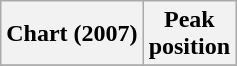<table class="wikitable plainrowheaders" style="text-align:center;">
<tr>
<th scope="col">Chart (2007)</th>
<th scope="col">Peak<br>position</th>
</tr>
<tr>
</tr>
</table>
